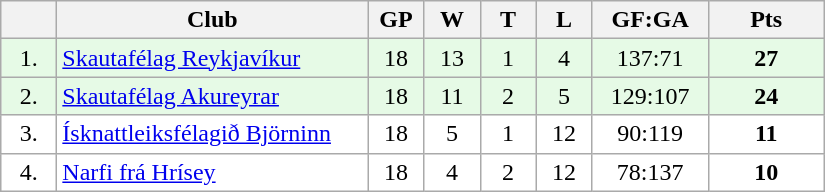<table class="wikitable">
<tr>
<th width="30"></th>
<th width="200">Club</th>
<th width="30">GP</th>
<th width="30">W</th>
<th width="30">T</th>
<th width="30">L</th>
<th width="70">GF:GA</th>
<th width="70">Pts</th>
</tr>
<tr bgcolor="#e6fae6" align="center">
<td>1.</td>
<td align="left"><a href='#'>Skautafélag Reykjavíkur</a></td>
<td>18</td>
<td>13</td>
<td>1</td>
<td>4</td>
<td>137:71</td>
<td><strong>27</strong></td>
</tr>
<tr bgcolor="#e6fae6" align="center">
<td>2.</td>
<td align="left"><a href='#'>Skautafélag Akureyrar</a></td>
<td>18</td>
<td>11</td>
<td>2</td>
<td>5</td>
<td>129:107</td>
<td><strong>24</strong></td>
</tr>
<tr bgcolor="#FFFFFF" align="center">
<td>3.</td>
<td align="left"><a href='#'>Ísknattleiksfélagið Björninn</a></td>
<td>18</td>
<td>5</td>
<td>1</td>
<td>12</td>
<td>90:119</td>
<td><strong>11</strong></td>
</tr>
<tr bgcolor="#FFFFFF" align="center">
<td>4.</td>
<td align="left"><a href='#'>Narfi frá Hrísey</a></td>
<td>18</td>
<td>4</td>
<td>2</td>
<td>12</td>
<td>78:137</td>
<td><strong>10</strong></td>
</tr>
</table>
